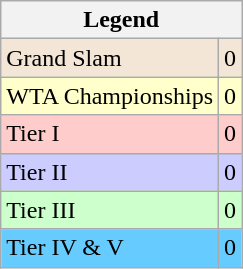<table class="wikitable sortable mw-collapsible mw-collapsed">
<tr>
<th colspan=2>Legend</th>
</tr>
<tr style="background:#f3e6d7;">
<td>Grand Slam</td>
<td style="text-align:center;">0</td>
</tr>
<tr style="background:#ffc;">
<td>WTA Championships</td>
<td style="text-align:center;">0</td>
</tr>
<tr style="background:#fcc;">
<td>Tier I</td>
<td style="text-align:center;">0</td>
</tr>
<tr style="background:#ccf;">
<td>Tier II</td>
<td style="text-align:center;">0</td>
</tr>
<tr style="background:#cfc;">
<td>Tier III</td>
<td style="text-align:center;">0</td>
</tr>
<tr style="background:#6cf;">
<td>Tier IV & V</td>
<td style="text-align:center;">0</td>
</tr>
</table>
